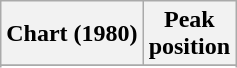<table class="wikitable sortable">
<tr>
<th scope="col">Chart (1980)</th>
<th scope="col">Peak<br>position</th>
</tr>
<tr>
</tr>
<tr>
</tr>
</table>
